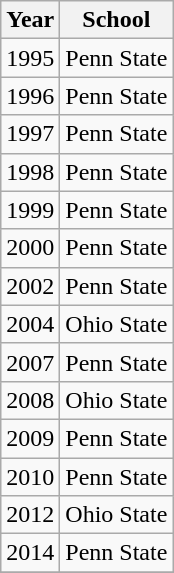<table class="wikitable">
<tr>
<th>Year</th>
<th>School</th>
</tr>
<tr>
<td>1995</td>
<td>Penn State</td>
</tr>
<tr>
<td>1996</td>
<td>Penn State</td>
</tr>
<tr>
<td>1997</td>
<td>Penn State</td>
</tr>
<tr>
<td>1998</td>
<td>Penn State</td>
</tr>
<tr>
<td>1999</td>
<td>Penn State</td>
</tr>
<tr>
<td>2000</td>
<td>Penn State</td>
</tr>
<tr>
<td>2002</td>
<td>Penn State</td>
</tr>
<tr>
<td>2004</td>
<td>Ohio State</td>
</tr>
<tr>
<td>2007</td>
<td>Penn State</td>
</tr>
<tr>
<td>2008</td>
<td>Ohio State</td>
</tr>
<tr>
<td>2009</td>
<td>Penn State</td>
</tr>
<tr>
<td>2010</td>
<td>Penn State</td>
</tr>
<tr>
<td>2012</td>
<td>Ohio State</td>
</tr>
<tr>
<td>2014</td>
<td>Penn State</td>
</tr>
<tr>
</tr>
</table>
